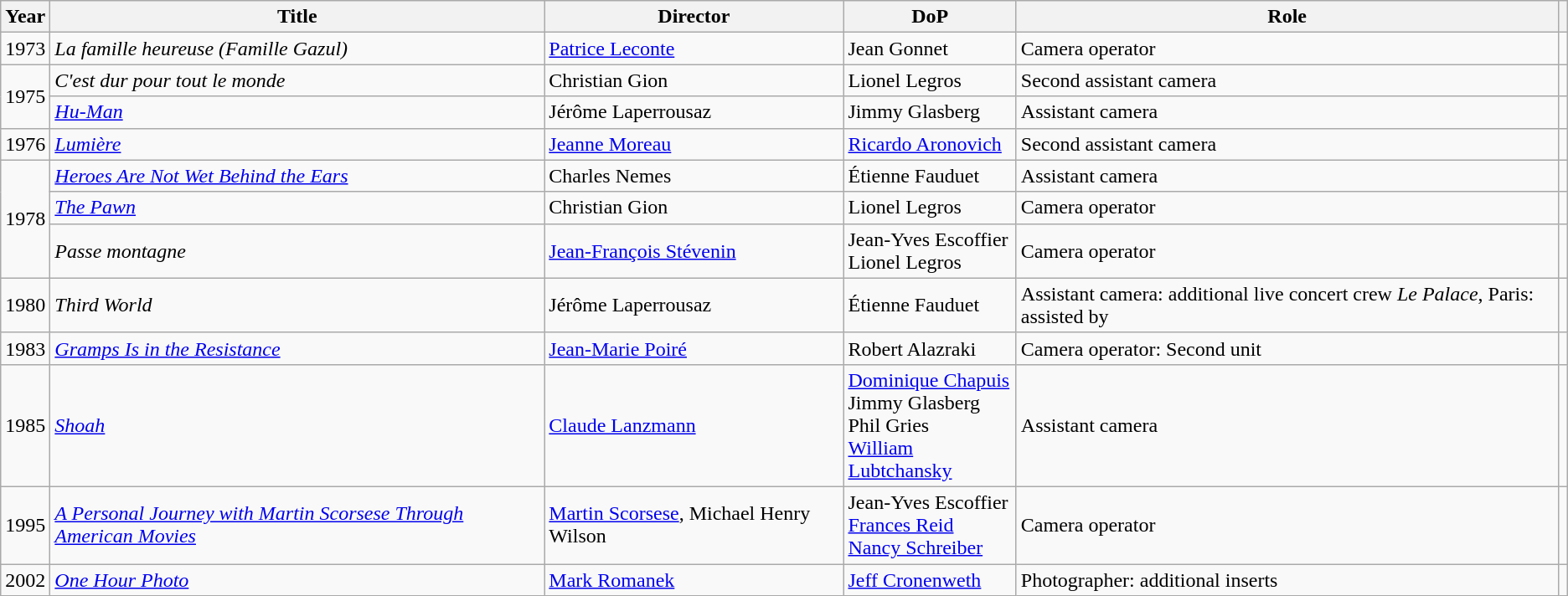<table class="wikitable plainrowheaders">
<tr>
<th>Year</th>
<th>Title</th>
<th>Director</th>
<th>DoP</th>
<th>Role</th>
<th></th>
</tr>
<tr>
<td>1973</td>
<td><em>La famille heureuse (Famille Gazul)</em></td>
<td><a href='#'>Patrice Leconte</a></td>
<td>Jean Gonnet</td>
<td>Camera operator</td>
<td></td>
</tr>
<tr>
<td rowspan="2">1975</td>
<td><em>C'est dur pour tout le monde</em></td>
<td>Christian Gion</td>
<td>Lionel Legros</td>
<td>Second assistant camera</td>
<td></td>
</tr>
<tr>
<td><em><a href='#'>Hu-Man</a></em></td>
<td>Jérôme Laperrousaz</td>
<td>Jimmy Glasberg</td>
<td>Assistant camera</td>
<td></td>
</tr>
<tr>
<td>1976</td>
<td><em><a href='#'>Lumière</a></em></td>
<td><a href='#'>Jeanne Moreau</a></td>
<td><a href='#'>Ricardo Aronovich</a></td>
<td>Second assistant camera</td>
<td></td>
</tr>
<tr>
<td rowspan="3">1978</td>
<td><em><a href='#'>Heroes Are Not Wet Behind the Ears</a></em></td>
<td>Charles Nemes</td>
<td>Étienne Fauduet</td>
<td>Assistant camera</td>
<td></td>
</tr>
<tr>
<td><em><a href='#'>The Pawn</a></em></td>
<td>Christian Gion</td>
<td>Lionel Legros</td>
<td>Camera operator</td>
<td></td>
</tr>
<tr>
<td><em>Passe montagne</em></td>
<td><a href='#'>Jean-François Stévenin</a></td>
<td>Jean-Yves Escoffier<br>Lionel Legros</td>
<td>Camera operator</td>
<td></td>
</tr>
<tr>
<td>1980</td>
<td><em>Third World</em></td>
<td>Jérôme Laperrousaz</td>
<td>Étienne Fauduet</td>
<td>Assistant camera: additional live concert crew <em>Le Palace</em>, Paris: assisted by</td>
<td></td>
</tr>
<tr>
<td>1983</td>
<td><em><a href='#'>Gramps Is in the Resistance</a></em></td>
<td><a href='#'>Jean-Marie Poiré</a></td>
<td>Robert Alazraki</td>
<td>Camera operator: Second unit</td>
<td></td>
</tr>
<tr>
<td>1985</td>
<td><em><a href='#'>Shoah</a></em></td>
<td><a href='#'>Claude Lanzmann</a></td>
<td><a href='#'>Dominique Chapuis</a><br>Jimmy Glasberg<br>Phil Gries<br><a href='#'>William Lubtchansky</a></td>
<td>Assistant camera</td>
<td style="text-align:center;"></td>
</tr>
<tr>
<td>1995</td>
<td><em><a href='#'>A Personal Journey with Martin Scorsese Through American Movies</a></em></td>
<td><a href='#'>Martin Scorsese</a>, Michael Henry Wilson</td>
<td>Jean-Yves Escoffier<br><a href='#'>Frances Reid</a><br><a href='#'>Nancy Schreiber</a></td>
<td>Camera operator</td>
<td></td>
</tr>
<tr>
<td>2002</td>
<td><em><a href='#'>One Hour Photo</a></em></td>
<td><a href='#'>Mark Romanek</a></td>
<td><a href='#'>Jeff Cronenweth</a></td>
<td>Photographer: additional inserts</td>
<td></td>
</tr>
</table>
